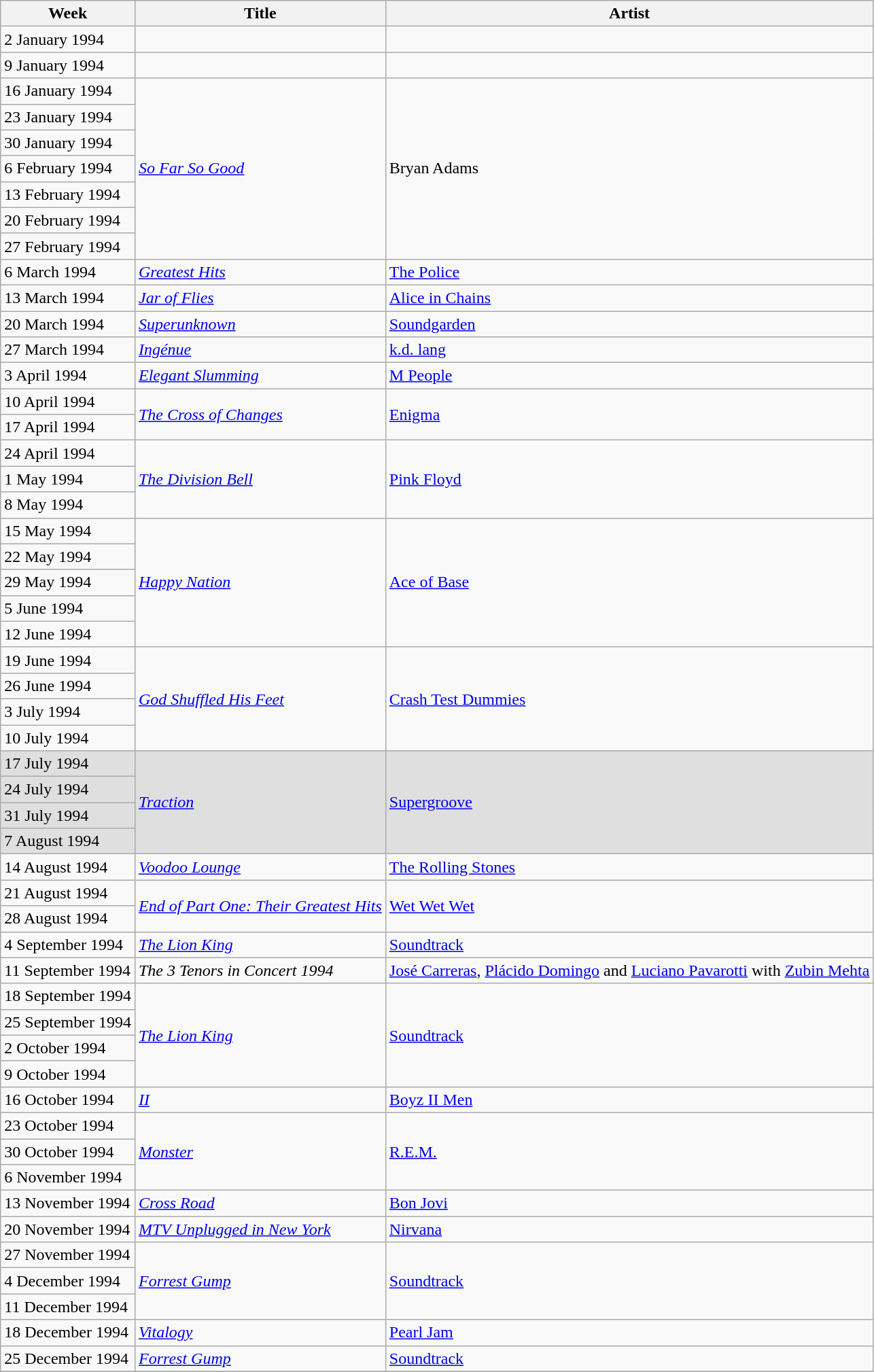<table class="wikitable">
<tr>
<th>Week</th>
<th>Title</th>
<th>Artist</th>
</tr>
<tr>
<td>2 January 1994</td>
<td></td>
<td></td>
</tr>
<tr>
<td>9 January 1994</td>
<td></td>
<td></td>
</tr>
<tr>
<td>16 January 1994</td>
<td rowspan="7"><em><a href='#'>So Far So Good</a></em></td>
<td rowspan="7">Bryan Adams</td>
</tr>
<tr>
<td>23 January 1994</td>
</tr>
<tr>
<td>30 January 1994</td>
</tr>
<tr>
<td>6 February 1994</td>
</tr>
<tr>
<td>13 February 1994</td>
</tr>
<tr>
<td>20 February 1994</td>
</tr>
<tr>
<td>27 February 1994</td>
</tr>
<tr>
<td>6 March 1994</td>
<td rowspan="1"><em><a href='#'>Greatest Hits</a></em></td>
<td rowspan="1"><a href='#'>The Police</a></td>
</tr>
<tr>
<td>13 March 1994</td>
<td rowspan="1"><em><a href='#'>Jar of Flies</a></em></td>
<td rowspan="1"><a href='#'>Alice in Chains</a></td>
</tr>
<tr>
<td>20 March 1994</td>
<td rowspan="1"><em><a href='#'>Superunknown</a></em></td>
<td rowspan="1"><a href='#'>Soundgarden</a></td>
</tr>
<tr>
<td>27 March 1994</td>
<td rowspan="1"><em><a href='#'>Ingénue</a></em></td>
<td rowspan="1"><a href='#'>k.d. lang</a></td>
</tr>
<tr>
<td>3 April 1994</td>
<td rowspan="1"><em><a href='#'>Elegant Slumming</a></em></td>
<td rowspan="1"><a href='#'>M People</a></td>
</tr>
<tr>
<td>10 April 1994</td>
<td rowspan="2"><em><a href='#'>The Cross of Changes</a></em></td>
<td rowspan="2"><a href='#'>Enigma</a></td>
</tr>
<tr>
<td>17 April 1994</td>
</tr>
<tr>
<td>24 April 1994</td>
<td rowspan="3"><em><a href='#'>The Division Bell</a></em></td>
<td rowspan="3"><a href='#'>Pink Floyd</a></td>
</tr>
<tr>
<td>1 May 1994</td>
</tr>
<tr>
<td>8 May 1994</td>
</tr>
<tr>
<td>15 May 1994</td>
<td rowspan="5"><em><a href='#'>Happy Nation</a></em></td>
<td rowspan="5"><a href='#'>Ace of Base</a></td>
</tr>
<tr>
<td>22 May 1994</td>
</tr>
<tr>
<td>29 May 1994</td>
</tr>
<tr>
<td>5 June 1994</td>
</tr>
<tr>
<td>12 June 1994</td>
</tr>
<tr>
<td>19 June 1994</td>
<td rowspan="4"><em><a href='#'>God Shuffled His Feet</a></em></td>
<td rowspan="4"><a href='#'>Crash Test Dummies</a></td>
</tr>
<tr>
<td>26 June 1994</td>
</tr>
<tr>
<td>3 July 1994</td>
</tr>
<tr>
<td>10 July 1994</td>
</tr>
<tr bgcolor="#DFDFDF">
<td>17 July 1994</td>
<td rowspan="4"><em><a href='#'>Traction</a></em></td>
<td rowspan="4"><a href='#'>Supergroove</a></td>
</tr>
<tr bgcolor="#DFDFDF">
<td>24 July 1994</td>
</tr>
<tr bgcolor="#DFDFDF">
<td>31 July 1994</td>
</tr>
<tr bgcolor="#DFDFDF">
<td>7 August 1994</td>
</tr>
<tr>
<td>14 August 1994</td>
<td rowspan="1"><em><a href='#'>Voodoo Lounge</a></em></td>
<td rowspan="1"><a href='#'>The Rolling Stones</a></td>
</tr>
<tr>
<td>21 August 1994</td>
<td rowspan="2"><em><a href='#'>End of Part One: Their Greatest Hits</a></em></td>
<td rowspan="2"><a href='#'>Wet Wet Wet</a></td>
</tr>
<tr>
<td>28 August 1994</td>
</tr>
<tr>
<td>4 September 1994</td>
<td rowspan="1"><em><a href='#'>The Lion King</a></em></td>
<td rowspan="1"><a href='#'>Soundtrack</a></td>
</tr>
<tr>
<td>11 September 1994</td>
<td rowspan="1"><em>The 3 Tenors in Concert 1994</em></td>
<td rowspan="1"><a href='#'>José Carreras</a>, <a href='#'>Plácido Domingo</a> and <a href='#'>Luciano Pavarotti</a> with <a href='#'>Zubin Mehta</a></td>
</tr>
<tr>
<td>18 September 1994</td>
<td rowspan="4"><em><a href='#'>The Lion King</a></em></td>
<td rowspan="4"><a href='#'>Soundtrack</a></td>
</tr>
<tr>
<td>25 September 1994</td>
</tr>
<tr>
<td>2 October 1994</td>
</tr>
<tr>
<td>9 October 1994</td>
</tr>
<tr>
<td>16 October 1994</td>
<td rowspan="1"><em><a href='#'>II</a></em></td>
<td rowspan="1"><a href='#'>Boyz II Men</a></td>
</tr>
<tr>
<td>23 October 1994</td>
<td rowspan="3"><em><a href='#'>Monster</a></em></td>
<td rowspan="3"><a href='#'>R.E.M.</a></td>
</tr>
<tr>
<td>30 October 1994</td>
</tr>
<tr>
<td>6 November 1994</td>
</tr>
<tr>
<td>13 November 1994</td>
<td rowspan="1"><em><a href='#'>Cross Road</a></em></td>
<td rowspan="1"><a href='#'>Bon Jovi</a></td>
</tr>
<tr>
<td>20 November 1994</td>
<td rowspan="1"><em><a href='#'>MTV Unplugged in New York</a></em></td>
<td rowspan="1"><a href='#'>Nirvana</a></td>
</tr>
<tr>
<td>27 November 1994</td>
<td rowspan="3"><em><a href='#'>Forrest Gump</a></em></td>
<td rowspan="3"><a href='#'>Soundtrack</a></td>
</tr>
<tr>
<td>4 December 1994</td>
</tr>
<tr>
<td>11 December 1994</td>
</tr>
<tr>
<td>18 December 1994</td>
<td rowspan="1"><em><a href='#'>Vitalogy</a></em></td>
<td rowspan="1"><a href='#'>Pearl Jam</a></td>
</tr>
<tr>
<td>25 December 1994</td>
<td rowspan="1"><em><a href='#'>Forrest Gump</a></em></td>
<td rowspan="1"><a href='#'>Soundtrack</a></td>
</tr>
<tr bgcolor="#CCCCCC">
</tr>
</table>
